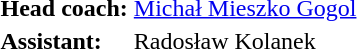<table>
<tr>
<td><strong>Head coach:</strong></td>
<td> <a href='#'>Michał Mieszko Gogol</a></td>
</tr>
<tr>
<td><strong>Assistant:</strong></td>
<td> Radosław Kolanek</td>
</tr>
</table>
